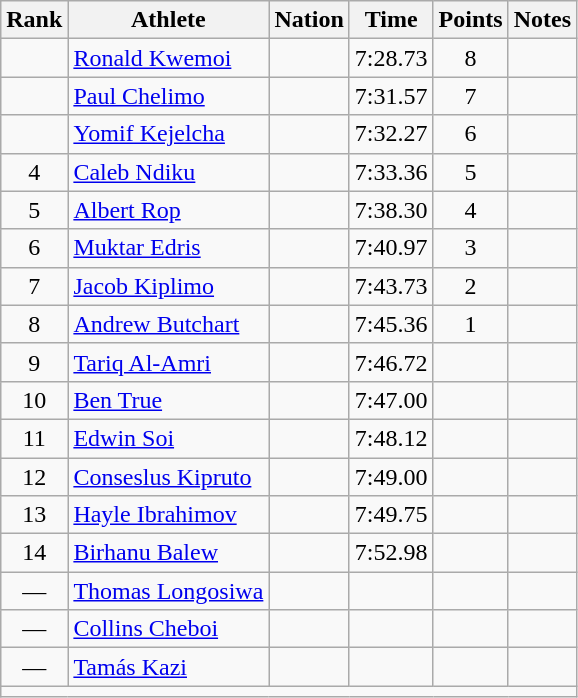<table class="wikitable mw-datatable sortable" style="text-align:center;">
<tr>
<th>Rank</th>
<th>Athlete</th>
<th>Nation</th>
<th>Time</th>
<th>Points</th>
<th>Notes</th>
</tr>
<tr>
<td></td>
<td align=left><a href='#'>Ronald Kwemoi</a></td>
<td align=left></td>
<td>7:28.73</td>
<td>8</td>
<td></td>
</tr>
<tr>
<td></td>
<td align=left><a href='#'>Paul Chelimo</a></td>
<td align=left></td>
<td>7:31.57</td>
<td>7</td>
<td></td>
</tr>
<tr>
<td></td>
<td align=left><a href='#'>Yomif Kejelcha</a></td>
<td align=left></td>
<td>7:32.27</td>
<td>6</td>
<td></td>
</tr>
<tr>
<td>4</td>
<td align=left><a href='#'>Caleb Ndiku</a></td>
<td align=left></td>
<td>7:33.36</td>
<td>5</td>
<td></td>
</tr>
<tr>
<td>5</td>
<td align=left><a href='#'>Albert Rop</a></td>
<td align=left></td>
<td>7:38.30</td>
<td>4</td>
<td></td>
</tr>
<tr>
<td>6</td>
<td align=left><a href='#'>Muktar Edris</a></td>
<td align=left></td>
<td>7:40.97</td>
<td>3</td>
<td></td>
</tr>
<tr>
<td>7</td>
<td align=left><a href='#'>Jacob Kiplimo</a></td>
<td align=left></td>
<td>7:43.73</td>
<td>2</td>
<td></td>
</tr>
<tr>
<td>8</td>
<td align=left><a href='#'>Andrew Butchart</a></td>
<td align=left></td>
<td>7:45.36</td>
<td>1</td>
<td></td>
</tr>
<tr>
<td>9</td>
<td align=left><a href='#'>Tariq Al-Amri</a></td>
<td align=left></td>
<td>7:46.72</td>
<td></td>
<td></td>
</tr>
<tr>
<td>10</td>
<td align=left><a href='#'>Ben True</a></td>
<td align=left></td>
<td>7:47.00</td>
<td></td>
<td></td>
</tr>
<tr>
<td>11</td>
<td align=left><a href='#'>Edwin Soi</a></td>
<td align=left></td>
<td>7:48.12</td>
<td></td>
<td></td>
</tr>
<tr>
<td>12</td>
<td align=left><a href='#'>Conseslus Kipruto</a></td>
<td align=left></td>
<td>7:49.00</td>
<td></td>
<td></td>
</tr>
<tr>
<td>13</td>
<td align=left><a href='#'>Hayle Ibrahimov</a></td>
<td align=left></td>
<td>7:49.75</td>
<td></td>
<td></td>
</tr>
<tr>
<td>14</td>
<td align=left><a href='#'>Birhanu Balew</a></td>
<td align=left></td>
<td>7:52.98</td>
<td></td>
<td></td>
</tr>
<tr>
<td>—</td>
<td align=left><a href='#'>Thomas Longosiwa</a></td>
<td align=left></td>
<td></td>
<td></td>
<td></td>
</tr>
<tr>
<td>—</td>
<td align=left><a href='#'>Collins Cheboi</a></td>
<td align=left></td>
<td></td>
<td></td>
<td></td>
</tr>
<tr>
<td>—</td>
<td align=left><a href='#'>Tamás Kazi</a></td>
<td align=left></td>
<td></td>
<td></td>
<td></td>
</tr>
<tr class="sortbottom">
<td colspan=6></td>
</tr>
</table>
